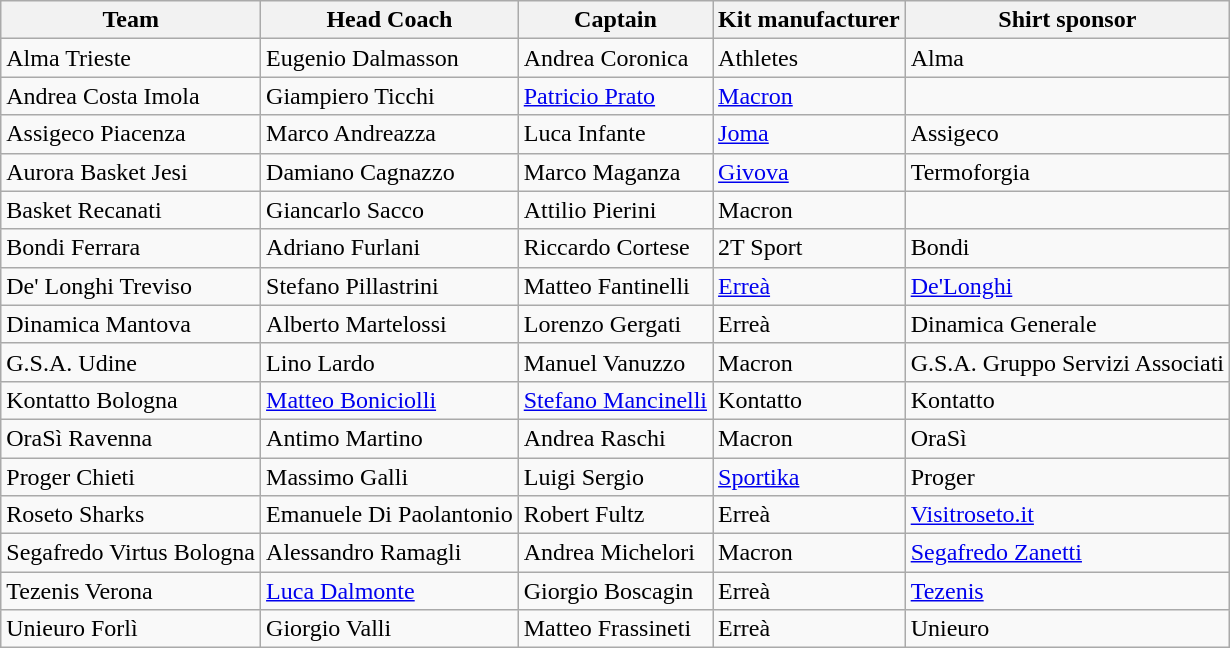<table class="wikitable sortable" style="text-align: left;">
<tr>
<th>Team</th>
<th>Head Coach</th>
<th>Captain</th>
<th>Kit manufacturer</th>
<th>Shirt sponsor</th>
</tr>
<tr>
<td>Alma Trieste</td>
<td> Eugenio Dalmasson</td>
<td> Andrea Coronica</td>
<td>Athletes</td>
<td>Alma</td>
</tr>
<tr>
<td>Andrea Costa Imola</td>
<td> Giampiero Ticchi</td>
<td> <a href='#'>Patricio Prato</a></td>
<td><a href='#'>Macron</a></td>
<td></td>
</tr>
<tr>
<td>Assigeco Piacenza</td>
<td> Marco Andreazza</td>
<td> Luca Infante</td>
<td><a href='#'>Joma</a></td>
<td>Assigeco</td>
</tr>
<tr>
<td>Aurora Basket Jesi</td>
<td> Damiano Cagnazzo</td>
<td> Marco Maganza</td>
<td><a href='#'>Givova</a></td>
<td>Termoforgia</td>
</tr>
<tr>
<td>Basket Recanati</td>
<td> Giancarlo Sacco</td>
<td> Attilio Pierini</td>
<td>Macron</td>
<td></td>
</tr>
<tr>
<td>Bondi Ferrara</td>
<td> Adriano Furlani</td>
<td> Riccardo Cortese</td>
<td>2T Sport</td>
<td>Bondi</td>
</tr>
<tr>
<td>De' Longhi Treviso</td>
<td> Stefano Pillastrini</td>
<td> Matteo Fantinelli</td>
<td><a href='#'>Erreà</a></td>
<td><a href='#'>De'Longhi</a></td>
</tr>
<tr>
<td>Dinamica Mantova</td>
<td> Alberto Martelossi</td>
<td> Lorenzo Gergati</td>
<td>Erreà</td>
<td>Dinamica Generale</td>
</tr>
<tr>
<td>G.S.A. Udine</td>
<td> Lino Lardo</td>
<td> Manuel Vanuzzo</td>
<td>Macron</td>
<td>G.S.A. Gruppo Servizi Associati</td>
</tr>
<tr>
<td>Kontatto Bologna</td>
<td> <a href='#'>Matteo Boniciolli</a></td>
<td> <a href='#'>Stefano Mancinelli</a></td>
<td>Kontatto</td>
<td>Kontatto</td>
</tr>
<tr>
<td>OraSì Ravenna</td>
<td> Antimo Martino</td>
<td> Andrea Raschi</td>
<td>Macron</td>
<td>OraSì</td>
</tr>
<tr>
<td>Proger Chieti</td>
<td> Massimo Galli</td>
<td> Luigi Sergio</td>
<td><a href='#'>Sportika</a></td>
<td>Proger</td>
</tr>
<tr>
<td>Roseto Sharks</td>
<td> Emanuele Di Paolantonio</td>
<td> Robert Fultz</td>
<td>Erreà</td>
<td><a href='#'>Visitroseto.it</a></td>
</tr>
<tr>
<td>Segafredo Virtus Bologna</td>
<td> Alessandro Ramagli</td>
<td> Andrea Michelori</td>
<td>Macron</td>
<td><a href='#'>Segafredo Zanetti</a></td>
</tr>
<tr>
<td>Tezenis Verona</td>
<td> <a href='#'>Luca Dalmonte</a></td>
<td> Giorgio Boscagin</td>
<td>Erreà</td>
<td><a href='#'>Tezenis</a></td>
</tr>
<tr>
<td>Unieuro Forlì</td>
<td> Giorgio Valli</td>
<td> Matteo Frassineti</td>
<td>Erreà</td>
<td>Unieuro</td>
</tr>
</table>
